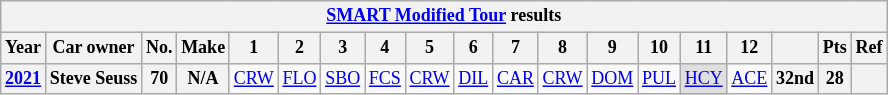<table class="wikitable" style="text-align:center; font-size:75%">
<tr>
<th colspan=38><a href='#'>SMART Modified Tour</a> results</th>
</tr>
<tr>
<th>Year</th>
<th>Car owner</th>
<th>No.</th>
<th>Make</th>
<th>1</th>
<th>2</th>
<th>3</th>
<th>4</th>
<th>5</th>
<th>6</th>
<th>7</th>
<th>8</th>
<th>9</th>
<th>10</th>
<th>11</th>
<th>12</th>
<th></th>
<th>Pts</th>
<th>Ref</th>
</tr>
<tr>
<th><a href='#'>2021</a></th>
<th>Steve Seuss</th>
<th>70</th>
<th>N/A</th>
<td><a href='#'>CRW</a></td>
<td><a href='#'>FLO</a></td>
<td><a href='#'>SBO</a></td>
<td><a href='#'>FCS</a></td>
<td><a href='#'>CRW</a></td>
<td><a href='#'>DIL</a></td>
<td><a href='#'>CAR</a></td>
<td><a href='#'>CRW</a></td>
<td><a href='#'>DOM</a></td>
<td><a href='#'>PUL</a></td>
<td style="background:#DFDFDF;"><a href='#'>HCY</a><br></td>
<td><a href='#'>ACE</a></td>
<th>32nd</th>
<th>28</th>
<th></th>
</tr>
</table>
